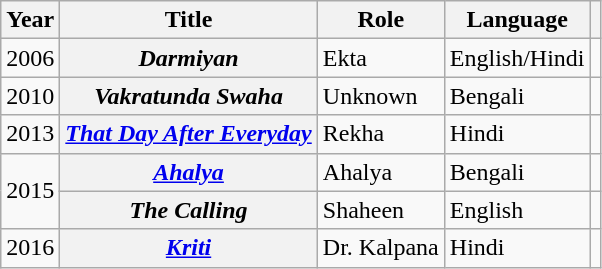<table class="wikitable plainrowheaders sortable" style="margin-right: 0;">
<tr>
<th scope="col">Year</th>
<th scope="col">Title</th>
<th scope="col">Role</th>
<th scope="col">Language</th>
<th scope="col" class="unsortable"></th>
</tr>
<tr>
<td>2006</td>
<th scope="row"><em>Darmiyan</em></th>
<td>Ekta</td>
<td>English/Hindi</td>
<td></td>
</tr>
<tr>
<td>2010</td>
<th scope="row"><em>Vakratunda Swaha</em></th>
<td>Unknown</td>
<td>Bengali</td>
<td></td>
</tr>
<tr>
<td>2013</td>
<th scope="row"><em><a href='#'>That Day After Everyday</a></em></th>
<td>Rekha</td>
<td>Hindi</td>
<td></td>
</tr>
<tr>
<td rowspan="2">2015</td>
<th scope="row"><em><a href='#'>Ahalya</a></em></th>
<td>Ahalya</td>
<td>Bengali</td>
<td></td>
</tr>
<tr>
<th scope="row"><em>The Calling</em></th>
<td>Shaheen</td>
<td>English</td>
<td></td>
</tr>
<tr>
<td>2016</td>
<th scope="row"><em><a href='#'>Kriti</a></em></th>
<td>Dr. Kalpana</td>
<td>Hindi</td>
<td></td>
</tr>
</table>
